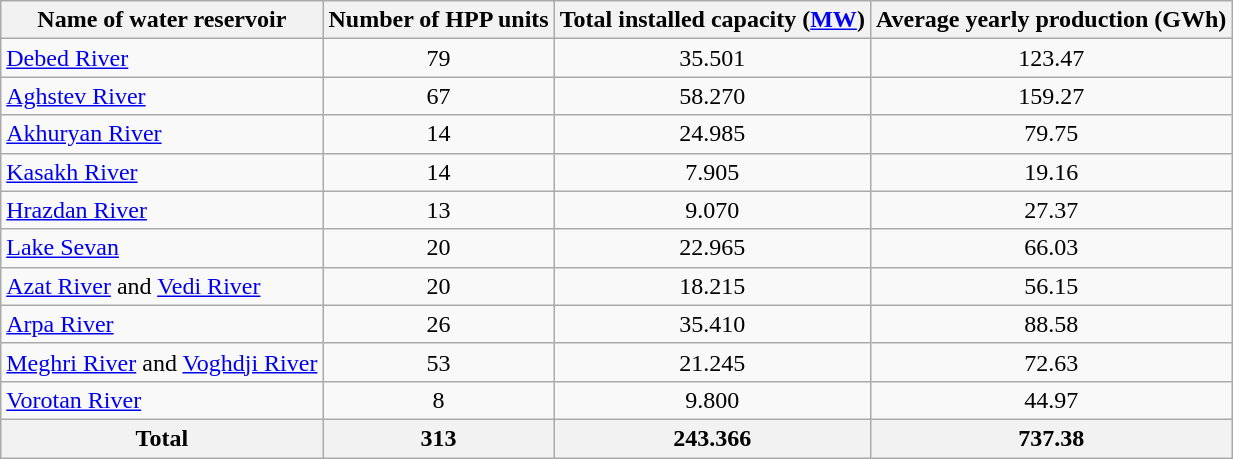<table class="wikitable">
<tr>
<th>Name of water reservoir</th>
<th>Number of HPP units</th>
<th>Total installed capacity (<a href='#'>MW</a>)</th>
<th>Average yearly production (GWh)</th>
</tr>
<tr>
<td><a href='#'>Debed River</a></td>
<td style="text-align:center;">79</td>
<td style="text-align:center;">35.501</td>
<td style="text-align:center;">123.47</td>
</tr>
<tr>
<td><a href='#'>Aghstev River</a></td>
<td style="text-align:center;">67</td>
<td style="text-align:center;">58.270</td>
<td style="text-align:center;">159.27</td>
</tr>
<tr>
<td><a href='#'>Akhuryan River</a></td>
<td style="text-align:center;">14</td>
<td style="text-align:center;">24.985</td>
<td style="text-align:center;">79.75</td>
</tr>
<tr>
<td><a href='#'>Kasakh River</a></td>
<td style="text-align:center;">14</td>
<td style="text-align:center;">7.905</td>
<td style="text-align:center;">19.16</td>
</tr>
<tr>
<td><a href='#'>Hrazdan River</a></td>
<td style="text-align:center;">13</td>
<td style="text-align:center;">9.070</td>
<td style="text-align:center;">27.37</td>
</tr>
<tr>
<td><a href='#'>Lake Sevan</a></td>
<td style="text-align:center;">20</td>
<td style="text-align:center;">22.965</td>
<td style="text-align:center;">66.03</td>
</tr>
<tr>
<td><a href='#'>Azat River</a> and <a href='#'>Vedi River</a></td>
<td style="text-align:center;">20</td>
<td style="text-align:center;">18.215</td>
<td style="text-align:center;">56.15</td>
</tr>
<tr>
<td><a href='#'>Arpa River</a></td>
<td style="text-align:center;">26</td>
<td style="text-align:center;">35.410</td>
<td style="text-align:center;">88.58</td>
</tr>
<tr>
<td><a href='#'>Meghri River</a> and <a href='#'>Voghdji River</a></td>
<td style="text-align:center;">53</td>
<td style="text-align:center;">21.245</td>
<td style="text-align:center;">72.63</td>
</tr>
<tr>
<td><a href='#'>Vorotan River</a></td>
<td style="text-align:center;">8</td>
<td style="text-align:center;">9.800</td>
<td style="text-align:center;">44.97</td>
</tr>
<tr>
<th>Total</th>
<th>313</th>
<th>243.366</th>
<th>737.38</th>
</tr>
</table>
